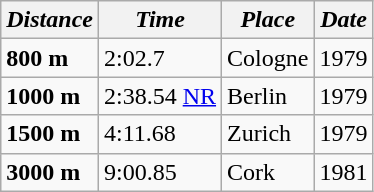<table class="wikitable">
<tr>
<th><em>Distance</em></th>
<th><em>Time</em></th>
<th><em>Place</em></th>
<th><em>Date</em></th>
</tr>
<tr>
<td><strong>800 m</strong></td>
<td align="left">2:02.7</td>
<td>Cologne</td>
<td>1979</td>
</tr>
<tr>
<td><strong>1000 m</strong></td>
<td align="left">2:38.54 <a href='#'>NR</a></td>
<td>Berlin</td>
<td>1979</td>
</tr>
<tr>
<td><strong>1500 m</strong></td>
<td align="left">4:11.68</td>
<td>Zurich</td>
<td>1979</td>
</tr>
<tr>
<td><strong>3000 m</strong></td>
<td align="left">9:00.85</td>
<td>Cork</td>
<td>1981</td>
</tr>
</table>
